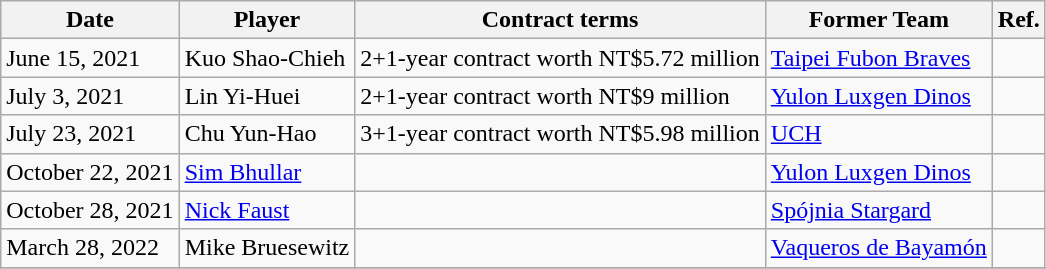<table class="wikitable">
<tr>
<th>Date</th>
<th>Player</th>
<th>Contract terms</th>
<th>Former Team</th>
<th>Ref.</th>
</tr>
<tr>
<td>June 15, 2021</td>
<td>Kuo Shao-Chieh</td>
<td>2+1-year contract worth NT$5.72 million</td>
<td><a href='#'>Taipei Fubon Braves</a></td>
<td></td>
</tr>
<tr>
<td>July 3, 2021</td>
<td>Lin Yi-Huei</td>
<td>2+1-year contract worth NT$9 million</td>
<td><a href='#'>Yulon Luxgen Dinos</a></td>
<td></td>
</tr>
<tr>
<td>July 23, 2021</td>
<td>Chu Yun-Hao</td>
<td>3+1-year contract worth NT$5.98 million</td>
<td><a href='#'>UCH</a></td>
<td></td>
</tr>
<tr>
<td>October 22, 2021</td>
<td><a href='#'>Sim Bhullar</a></td>
<td></td>
<td><a href='#'>Yulon Luxgen Dinos</a></td>
<td></td>
</tr>
<tr>
<td>October 28, 2021</td>
<td><a href='#'>Nick Faust</a></td>
<td></td>
<td><a href='#'>Spójnia Stargard</a></td>
<td></td>
</tr>
<tr>
<td>March 28, 2022</td>
<td>Mike Bruesewitz</td>
<td></td>
<td><a href='#'>Vaqueros de Bayamón</a></td>
<td></td>
</tr>
<tr>
</tr>
</table>
